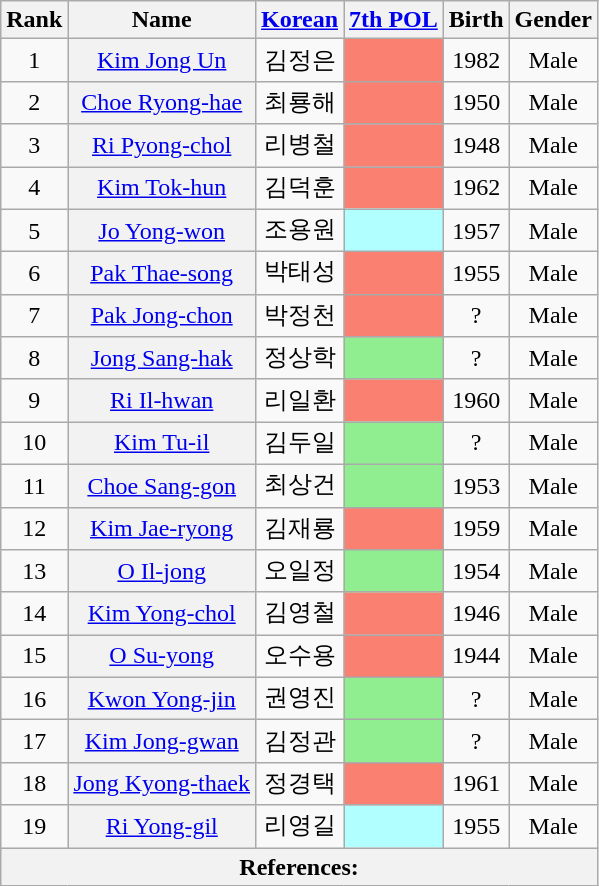<table class="wikitable sortable" style=text-align:center>
<tr>
<th scope="col">Rank</th>
<th scope="col">Name</th>
<th scope="col" class="unsortable"><a href='#'>Korean</a></th>
<th scope="col"><a href='#'>7th POL</a></th>
<th scope="col">Birth</th>
<th scope="col">Gender</th>
</tr>
<tr>
<td>1</td>
<th scope="row" style="font-weight:normal;"><a href='#'>Kim Jong Un</a></th>
<td>김정은</td>
<td bgcolor = Salmon></td>
<td>1982</td>
<td>Male</td>
</tr>
<tr>
<td>2</td>
<th scope="row" style="font-weight:normal;"><a href='#'>Choe Ryong-hae</a></th>
<td>최룡해</td>
<td bgcolor = Salmon></td>
<td>1950</td>
<td>Male</td>
</tr>
<tr>
<td>3</td>
<th scope="row" style="font-weight:normal;"><a href='#'>Ri Pyong-chol</a></th>
<td>리병철</td>
<td bgcolor = Salmon></td>
<td>1948</td>
<td>Male</td>
</tr>
<tr>
<td>4</td>
<th scope="row" style="font-weight:normal;"><a href='#'>Kim Tok-hun</a></th>
<td>김덕훈</td>
<td bgcolor = Salmon></td>
<td>1962</td>
<td>Male</td>
</tr>
<tr>
<td>5</td>
<th scope="row" style="font-weight:normal;"><a href='#'>Jo Yong-won</a></th>
<td>조용원</td>
<td bgcolor = #B2FFFF></td>
<td>1957</td>
<td>Male</td>
</tr>
<tr>
<td>6</td>
<th scope="row" style="font-weight:normal;"><a href='#'>Pak Thae-song</a></th>
<td>박태성</td>
<td bgcolor = Salmon></td>
<td>1955</td>
<td>Male</td>
</tr>
<tr>
<td>7</td>
<th scope="row" style="font-weight:normal;"><a href='#'>Pak Jong-chon</a></th>
<td>박정천</td>
<td bgcolor = Salmon></td>
<td>?</td>
<td>Male</td>
</tr>
<tr>
<td>8</td>
<th scope="row" style="font-weight:normal;"><a href='#'>Jong Sang-hak</a></th>
<td>정상학</td>
<td bgcolor = LightGreen></td>
<td>?</td>
<td>Male</td>
</tr>
<tr>
<td>9</td>
<th scope="row" style="font-weight:normal;"><a href='#'>Ri Il-hwan</a></th>
<td>리일환</td>
<td bgcolor = Salmon></td>
<td>1960</td>
<td>Male</td>
</tr>
<tr>
<td>10</td>
<th scope="row" style="font-weight:normal;"><a href='#'>Kim Tu-il</a></th>
<td>김두일</td>
<td bgcolor = LightGreen></td>
<td>?</td>
<td>Male</td>
</tr>
<tr>
<td>11</td>
<th scope="row" style="font-weight:normal;"><a href='#'>Choe Sang-gon</a></th>
<td>최상건</td>
<td bgcolor = LightGreen></td>
<td>1953</td>
<td>Male</td>
</tr>
<tr>
<td>12</td>
<th scope="row" style="font-weight:normal;"><a href='#'>Kim Jae-ryong</a></th>
<td>김재룡</td>
<td bgcolor = Salmon></td>
<td>1959</td>
<td>Male</td>
</tr>
<tr>
<td>13</td>
<th scope="row" style="font-weight:normal;"><a href='#'>O Il-jong</a></th>
<td>오일정</td>
<td bgcolor = LightGreen></td>
<td>1954</td>
<td>Male</td>
</tr>
<tr>
<td>14</td>
<th scope="row" style="font-weight:normal;"><a href='#'>Kim Yong-chol</a></th>
<td>김영철</td>
<td bgcolor = Salmon></td>
<td>1946</td>
<td>Male</td>
</tr>
<tr>
<td>15</td>
<th scope="row" style="font-weight:normal;"><a href='#'>O Su-yong</a></th>
<td>오수용</td>
<td bgcolor = Salmon></td>
<td>1944</td>
<td>Male</td>
</tr>
<tr>
<td>16</td>
<th scope="row" style="font-weight:normal;"><a href='#'>Kwon Yong-jin</a></th>
<td>권영진</td>
<td bgcolor = LightGreen></td>
<td>?</td>
<td>Male</td>
</tr>
<tr>
<td>17</td>
<th scope="row" style="font-weight:normal;"><a href='#'>Kim Jong-gwan</a></th>
<td>김정관</td>
<td bgcolor = LightGreen></td>
<td>?</td>
<td>Male</td>
</tr>
<tr>
<td>18</td>
<th scope="row" style="font-weight:normal;"><a href='#'>Jong Kyong-thaek</a></th>
<td>정경택</td>
<td bgcolor = Salmon></td>
<td>1961</td>
<td>Male</td>
</tr>
<tr>
<td>19</td>
<th scope="row" style="font-weight:normal;"><a href='#'>Ri Yong-gil</a></th>
<td>리영길</td>
<td bgcolor = #B2FFFF></td>
<td>1955</td>
<td>Male</td>
</tr>
<tr class=sortbottom>
<th colspan = "7" align = left><strong>References:</strong><br></th>
</tr>
</table>
